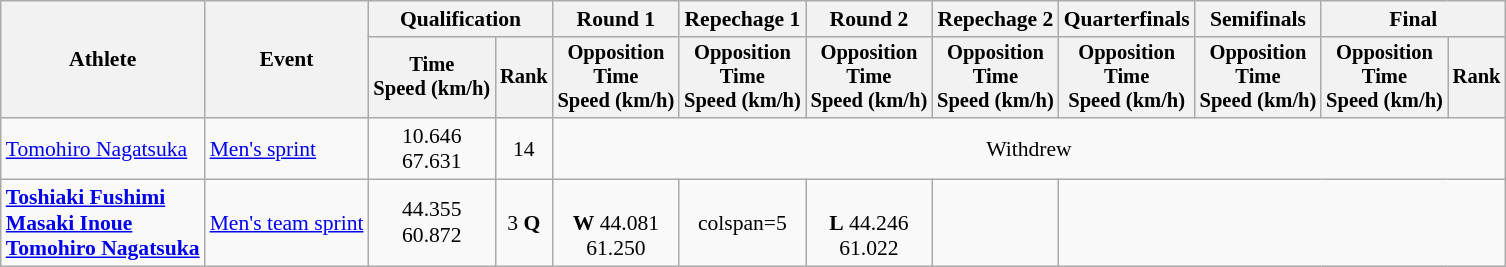<table class="wikitable" style="font-size:90%">
<tr>
<th rowspan="2">Athlete</th>
<th rowspan="2">Event</th>
<th colspan=2>Qualification</th>
<th>Round 1</th>
<th>Repechage 1</th>
<th>Round 2</th>
<th>Repechage 2</th>
<th>Quarterfinals</th>
<th>Semifinals</th>
<th colspan=2>Final</th>
</tr>
<tr style="font-size:95%">
<th>Time<br>Speed (km/h)</th>
<th>Rank</th>
<th>Opposition<br>Time<br>Speed (km/h)</th>
<th>Opposition<br>Time<br>Speed (km/h)</th>
<th>Opposition<br>Time<br>Speed (km/h)</th>
<th>Opposition<br>Time<br>Speed (km/h)</th>
<th>Opposition<br>Time<br>Speed (km/h)</th>
<th>Opposition<br>Time<br>Speed (km/h)</th>
<th>Opposition<br>Time<br>Speed (km/h)</th>
<th>Rank</th>
</tr>
<tr align=center>
<td align=left><a href='#'>Tomohiro Nagatsuka</a></td>
<td align=left><a href='#'>Men's sprint</a></td>
<td>10.646<br>67.631</td>
<td>14</td>
<td colspan=8>Withdrew</td>
</tr>
<tr align=center>
<td align=left><strong><a href='#'>Toshiaki Fushimi</a><br><a href='#'>Masaki Inoue</a><br><a href='#'>Tomohiro Nagatsuka</a></strong></td>
<td align=left><a href='#'>Men's team sprint</a></td>
<td>44.355<br>60.872</td>
<td>3 <strong>Q</strong></td>
<td><br><strong>W</strong> 44.081<br>61.250</td>
<td>colspan=5 </td>
<td><br><strong>L</strong> 44.246<br>61.022</td>
<td></td>
</tr>
</table>
